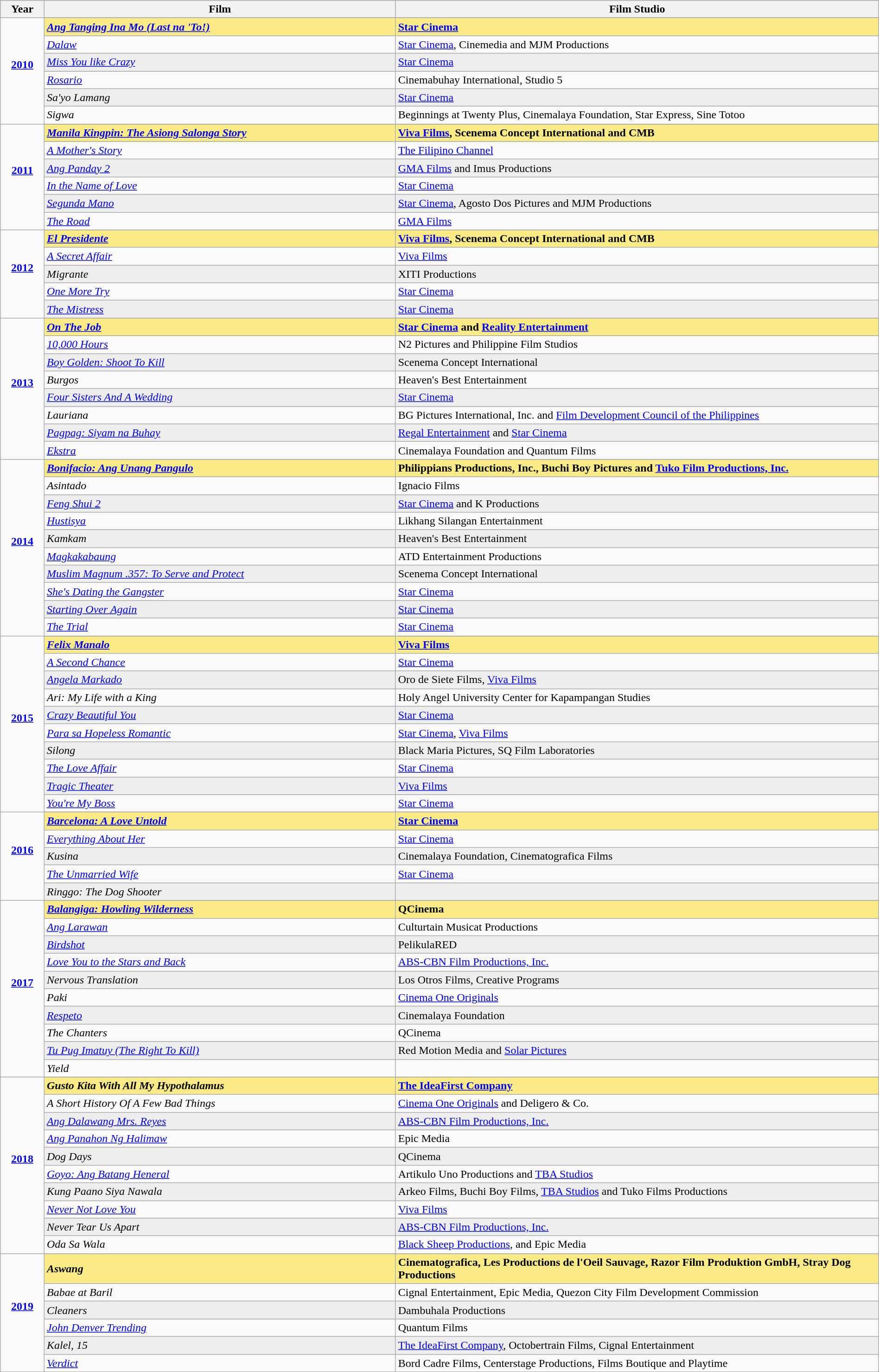<table class="wikitable" style="width:100%">
<tr bgcolor="#bebebe">
<th width="5%">Year</th>
<th width="40%">Film</th>
<th width="55%">Film Studio</th>
</tr>
<tr>
<td rowspan=7 style="text-align:center"><strong><a href='#'>2010</a></strong><br> <br></td>
</tr>
<tr style="background:#FAEB86">
<td><strong><em> <a href='#'>Ang Tanging Ina Mo (Last na 'To!)</a></em></strong></td>
<td><strong><a href='#'>Star Cinema</a></strong></td>
</tr>
<tr>
<td><em><a href='#'>Dalaw</a></em></td>
<td><a href='#'>Star Cinema</a>, Cinemedia and MJM Productions</td>
</tr>
<tr style="background:#eee;">
<td><em><a href='#'>Miss You like Crazy</a></em></td>
<td><a href='#'>Star Cinema</a></td>
</tr>
<tr>
<td><em><a href='#'>Rosario</a></em></td>
<td>Cinemabuhay International, Studio 5</td>
</tr>
<tr style="background:#eee;">
<td><em>Sa'yo Lamang</em></td>
<td><a href='#'>Star Cinema</a></td>
</tr>
<tr>
<td><em>Sigwa</em></td>
<td>Beginnings at Twenty Plus, Cinemalaya Foundation, Star Express, Sine Totoo</td>
</tr>
<tr>
<td rowspan=7 style="text-align:center"><strong><a href='#'>2011</a></strong><br> <br></td>
</tr>
<tr style="background:#FAEB86">
<td><strong><em><a href='#'>Manila Kingpin: The Asiong Salonga Story</a></em></strong></td>
<td><strong><a href='#'>Viva Films</a>, Scenema Concept International and CMB</strong></td>
</tr>
<tr>
<td><em><a href='#'>A Mother's Story</a></em></td>
<td><a href='#'>The Filipino Channel</a></td>
</tr>
<tr style="background:#eee;">
<td><em><a href='#'>Ang Panday 2</a></em></td>
<td><a href='#'>GMA Films</a> and Imus Productions</td>
</tr>
<tr>
<td><em><a href='#'>In the Name of Love</a></em></td>
<td><a href='#'>Star Cinema</a></td>
</tr>
<tr style="background:#eee;">
<td><em><a href='#'>Segunda Mano</a></em></td>
<td><a href='#'>Star Cinema</a>, Agosto Dos Pictures and MJM Productions</td>
</tr>
<tr>
<td><em><a href='#'>The Road</a></em></td>
<td><a href='#'>GMA Films</a></td>
</tr>
<tr>
<td rowspan=6 style="text-align:center"><strong><a href='#'>2012</a></strong><br> <br></td>
</tr>
<tr style="background:#FAEB86">
<td><strong><em><a href='#'>El Presidente</a></em></strong></td>
<td><strong><a href='#'>Viva Films</a>, Scenema Concept International and CMB</strong></td>
</tr>
<tr>
<td><em><a href='#'>A Secret Affair</a></em></td>
<td><a href='#'>Viva Films</a></td>
</tr>
<tr style="background:#eee;">
<td><em>Migrante</em></td>
<td>XITI Productions</td>
</tr>
<tr>
<td><em><a href='#'>One More Try</a></em></td>
<td><a href='#'>Star Cinema</a></td>
</tr>
<tr style="background:#eee;">
<td><em><a href='#'>The Mistress</a></em></td>
<td><a href='#'>Star Cinema</a></td>
</tr>
<tr>
<td rowspan=9 style="text-align:center"><strong><a href='#'>2013</a></strong><br> <br></td>
</tr>
<tr style="background:#FAEB86">
<td><strong><em><a href='#'>On The Job</a></em></strong></td>
<td><strong><a href='#'>Star Cinema</a> and <a href='#'>Reality Entertainment</a> </strong></td>
</tr>
<tr>
<td><em><a href='#'>10,000 Hours</a></em></td>
<td>N2 Pictures and Philippine Film Studios</td>
</tr>
<tr style="background:#eee;">
<td><em><a href='#'>Boy Golden: Shoot To Kill</a></em></td>
<td>Scenema Concept International</td>
</tr>
<tr>
<td><em>Burgos</em></td>
<td>Heaven's Best Entertainment</td>
</tr>
<tr style="background:#eee;">
<td><em><a href='#'>Four Sisters And A Wedding</a></em></td>
<td><a href='#'>Star Cinema</a></td>
</tr>
<tr>
<td><em>Lauriana</em></td>
<td>BG Pictures International, Inc. and <a href='#'>Film Development Council of the Philippines</a></td>
</tr>
<tr style="background:#eee;">
<td><em><a href='#'>Pagpag: Siyam na Buhay</a></em></td>
<td><a href='#'>Regal Entertainment</a> and <a href='#'>Star Cinema</a></td>
</tr>
<tr>
<td><em><a href='#'>Ekstra</a></em></td>
<td>Cinemalaya Foundation and Quantum Films</td>
</tr>
<tr>
<td rowspan=11 style="text-align:center"><strong><a href='#'>2014</a></strong><br> <br></td>
</tr>
<tr style="background:#FAEB86">
<td><strong><em><a href='#'>Bonifacio: Ang Unang Pangulo</a></em></strong></td>
<td><strong>Philippians Productions, Inc., Buchi Boy Pictures and <a href='#'>Tuko Film Productions, Inc.</a> </strong></td>
</tr>
<tr>
<td><em>Asintado</em></td>
<td>Ignacio Films</td>
</tr>
<tr style="background:#eee;">
<td><em><a href='#'>Feng Shui 2</a></em></td>
<td><a href='#'>Star Cinema</a> and K Productions</td>
</tr>
<tr>
<td><em><a href='#'>Hustisya</a></em></td>
<td>Likhang Silangan Entertainment</td>
</tr>
<tr style="background:#eee;">
<td><em>Kamkam</em></td>
<td>Heaven's Best Entertainment</td>
</tr>
<tr>
<td><em><a href='#'>Magkakabaung</a></em></td>
<td>ATD Entertainment Productions</td>
</tr>
<tr style="background:#eee;">
<td><em><a href='#'>Muslim Magnum .357: To Serve and Protect</a></em></td>
<td>Scenema Concept International</td>
</tr>
<tr>
<td><em><a href='#'>She's Dating the Gangster</a></em></td>
<td><a href='#'>Star Cinema</a></td>
</tr>
<tr style="background:#eee;">
<td><em><a href='#'>Starting Over Again</a></em></td>
<td><a href='#'>Star Cinema</a></td>
</tr>
<tr>
<td><em><a href='#'>The Trial</a></em></td>
<td><a href='#'>Star Cinema</a></td>
</tr>
<tr>
<td rowspan=11 style="text-align:center"><strong><a href='#'>2015</a></strong><br> <br></td>
</tr>
<tr style="background:#FAEB86">
<td><strong><em><a href='#'>Felix Manalo</a></em></strong></td>
<td><strong><a href='#'>Viva Films</a></strong></td>
</tr>
<tr>
<td><em><a href='#'>A Second Chance</a></em></td>
<td><a href='#'>Star Cinema</a></td>
</tr>
<tr style="background:#eee;">
<td><em><a href='#'>Angela Markado</a></em></td>
<td>Oro de Siete Films, <a href='#'>Viva Films</a></td>
</tr>
<tr>
<td><em>Ari: My Life with a King</em></td>
<td>Holy Angel University Center for Kapampangan Studies</td>
</tr>
<tr style="background:#eee;">
<td><em><a href='#'>Crazy Beautiful You</a></em></td>
<td><a href='#'>Star Cinema</a></td>
</tr>
<tr>
<td><em><a href='#'>Para sa Hopeless Romantic</a></em></td>
<td><a href='#'>Star Cinema</a>, <a href='#'>Viva Films</a></td>
</tr>
<tr style="background:#eee;">
<td><em>Silong</em></td>
<td>Black Maria Pictures, SQ Film Laboratories</td>
</tr>
<tr>
<td><em><a href='#'>The Love Affair</a></em></td>
<td><a href='#'>Star Cinema</a></td>
</tr>
<tr style="background:#eee;">
<td><em><a href='#'>Tragic Theater</a></em></td>
<td><a href='#'>Viva Films</a></td>
</tr>
<tr>
<td><em><a href='#'>You're My Boss</a></em></td>
<td><a href='#'>Star Cinema</a></td>
</tr>
<tr>
<td rowspan=6 style="text-align:center"><strong><a href='#'>2016</a></strong><br> <br></td>
</tr>
<tr style="background:#FAEB86">
<td><strong><em><a href='#'>Barcelona: A Love Untold</a></em></strong></td>
<td><strong><a href='#'>Star Cinema</a></strong></td>
</tr>
<tr>
<td><em><a href='#'>Everything About Her</a></em></td>
<td><a href='#'>Star Cinema</a></td>
</tr>
<tr style="background:#eee;">
<td><em>Kusina</em></td>
<td>Cinemalaya Foundation, Cinematografica Films</td>
</tr>
<tr>
<td><em><a href='#'>The Unmarried Wife</a></em></td>
<td><a href='#'>Star Cinema</a></td>
</tr>
<tr style="background:#eee;">
<td><em>Ringgo: The Dog Shooter</em></td>
<td></td>
</tr>
<tr>
<td rowspan=11 style="text-align:center"><strong><a href='#'>2017</a></strong><br> <br></td>
</tr>
<tr style="background:#FAEB86">
<td><strong><em><a href='#'>Balangiga: Howling Wilderness</a></em></strong></td>
<td><strong>QCinema</strong></td>
</tr>
<tr>
<td><em><a href='#'>Ang Larawan</a></em></td>
<td>Culturtain Musicat Productions</td>
</tr>
<tr style="background:#eee;">
<td><em><a href='#'>Birdshot</a></em></td>
<td>PelikulaRED</td>
</tr>
<tr>
<td><em><a href='#'>Love You to the Stars and Back</a></em></td>
<td><a href='#'>ABS-CBN Film Productions, Inc.</a></td>
</tr>
<tr style="background:#eee;">
<td><em>Nervous Translation</em></td>
<td>Los Otros Films, Creative Programs</td>
</tr>
<tr>
<td><em>Paki</em></td>
<td><a href='#'>Cinema One Originals</a></td>
</tr>
<tr style="background:#eee;">
<td><em><a href='#'>Respeto</a></em></td>
<td>Cinemalaya Foundation</td>
</tr>
<tr>
<td><em>The Chanters</em></td>
<td>QCinema</td>
</tr>
<tr style="background:#eee;">
<td><em><a href='#'>Tu Pug Imatuy (The Right To Kill)</a></em></td>
<td>Red Motion Media and <a href='#'>Solar Pictures</a></td>
</tr>
<tr>
<td><em>Yield</em></td>
<td></td>
</tr>
<tr>
<td rowspan=11 style="text-align:center"><strong><a href='#'>2018</a></strong><br> <br></td>
</tr>
<tr style="background:#FAEB86">
<td><strong><em>Gusto Kita With All My Hypothalamus</em></strong></td>
<td><strong><a href='#'>The IdeaFirst Company</a></strong></td>
</tr>
<tr>
<td><em>A Short History Of A Few Bad Things</em></td>
<td><a href='#'>Cinema One Originals</a> and Deligero & Co.</td>
</tr>
<tr style="background:#eee;">
<td><em><a href='#'>Ang Dalawang Mrs. Reyes</a></em></td>
<td><a href='#'>ABS-CBN Film Productions, Inc.</a></td>
</tr>
<tr>
<td><em><a href='#'>Ang Panahon Ng Halimaw</a></em></td>
<td>Epic Media</td>
</tr>
<tr style="background:#eee;">
<td><em>Dog Days</em></td>
<td>QCinema</td>
</tr>
<tr>
<td><em><a href='#'>Goyo: Ang Batang Heneral</a></em></td>
<td>Artikulo Uno Productions and <a href='#'>TBA Studios</a></td>
</tr>
<tr style="background:#eee;">
<td><em>Kung Paano Siya Nawala</em></td>
<td>Arkeo Films, Buchi Boy Films, <a href='#'>TBA Studios</a> and Tuko Films Productions</td>
</tr>
<tr>
<td><em><a href='#'>Never Not Love You</a></em></td>
<td><a href='#'>Viva Films</a></td>
</tr>
<tr style="background:#eee;">
<td><em>Never Tear Us Apart</em></td>
<td><a href='#'>ABS-CBN Film Productions, Inc.</a></td>
</tr>
<tr>
<td><em>Oda Sa Wala</em></td>
<td><a href='#'>Black Sheep Productions</a>, and Epic Media</td>
</tr>
<tr>
<td rowspan=7 style="text-align:center"><strong><a href='#'>2019</a></strong><br> <br></td>
</tr>
<tr style="background:#FAEB86">
<td><strong><em>Aswang</em></strong></td>
<td><strong>Cinematografica, Les Productions de l'Oeil Sauvage, Razor Film Produktion GmbH, Stray Dog Productions</strong></td>
</tr>
<tr>
<td><em>Babae at Baril</em></td>
<td>Cignal Entertainment, Epic Media, Quezon City Film Development Commission</td>
</tr>
<tr style="background:#eee;">
<td><em>Cleaners</em></td>
<td>Dambuhala Productions</td>
</tr>
<tr>
<td><em><a href='#'>John Denver Trending</a></em></td>
<td>Quantum Films</td>
</tr>
<tr style="background:#eee;">
<td><em>Kalel, 15</em></td>
<td><a href='#'>The IdeaFirst Company</a>, Octobertrain Films, Cignal Entertainment</td>
</tr>
<tr>
<td><em><a href='#'>Verdict</a></em></td>
<td>Bord Cadre Films, Centerstage Productions, Films Boutique and Playtime</td>
</tr>
<tr>
</tr>
</table>
